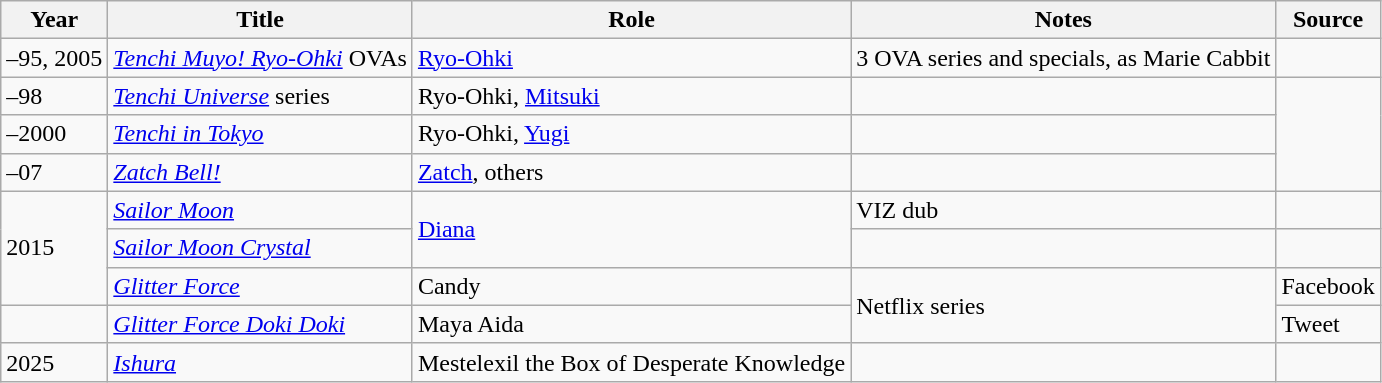<table class="wikitable sortable plainrowheaders">
<tr>
<th>Year</th>
<th>Title</th>
<th>Role</th>
<th class="unsortable">Notes</th>
<th class="unsortable">Source</th>
</tr>
<tr>
<td>–95, 2005</td>
<td><em><a href='#'>Tenchi Muyo! Ryo-Ohki</a></em> OVAs</td>
<td><a href='#'>Ryo-Ohki</a></td>
<td>3 OVA series and specials, as Marie Cabbit</td>
<td></td>
</tr>
<tr>
<td>–98</td>
<td><em><a href='#'>Tenchi Universe</a></em> series</td>
<td>Ryo-Ohki, <a href='#'>Mitsuki</a></td>
<td></td>
<td rowspan="3"></td>
</tr>
<tr>
<td>–2000</td>
<td><em><a href='#'>Tenchi in Tokyo</a></em></td>
<td>Ryo-Ohki, <a href='#'>Yugi</a></td>
<td></td>
</tr>
<tr>
<td>–07</td>
<td><em><a href='#'>Zatch Bell!</a></em></td>
<td><a href='#'>Zatch</a>, others</td>
<td></td>
</tr>
<tr>
<td rowspan="3">2015</td>
<td><a href='#'><em>Sailor Moon</em></a></td>
<td rowspan="2"><a href='#'>Diana</a></td>
<td>VIZ dub</td>
<td></td>
</tr>
<tr>
<td><em><a href='#'>Sailor Moon Crystal</a></em></td>
<td></td>
<td></td>
</tr>
<tr>
<td><em><a href='#'>Glitter Force</a></em></td>
<td>Candy</td>
<td rowspan="2">Netflix series</td>
<td>Facebook</td>
</tr>
<tr>
<td></td>
<td><em><a href='#'>Glitter Force Doki Doki</a></em></td>
<td>Maya Aida</td>
<td>Tweet</td>
</tr>
<tr>
<td>2025</td>
<td><em><a href='#'>Ishura</a></em></td>
<td>Mestelexil the Box of Desperate Knowledge</td>
<td></td>
<td></td>
</tr>
</table>
